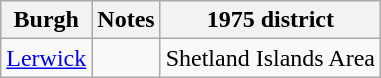<table class="wikitable">
<tr>
<th>Burgh</th>
<th>Notes</th>
<th>1975 district</th>
</tr>
<tr>
<td><a href='#'>Lerwick</a></td>
<td></td>
<td>Shetland Islands Area</td>
</tr>
</table>
